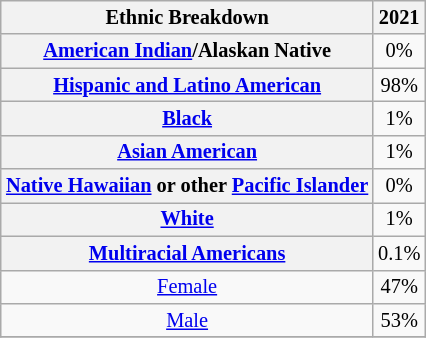<table class="wikitable" style="text-align:center; float:right; font-size:85%; margin-left:2em; margin:auto;" class="wikitable sortable">
<tr>
<th><strong>Ethnic Breakdown</strong></th>
<th><strong>2021</strong> </th>
</tr>
<tr>
<th><a href='#'>American Indian</a>/Alaskan Native</th>
<td>0%</td>
</tr>
<tr>
<th><a href='#'>Hispanic and Latino American</a></th>
<td>98%</td>
</tr>
<tr>
<th><a href='#'>Black</a></th>
<td>1%</td>
</tr>
<tr>
<th><a href='#'>Asian American</a></th>
<td>1%</td>
</tr>
<tr>
<th><a href='#'>Native Hawaiian</a> or other <a href='#'>Pacific Islander</a></th>
<td>0%</td>
</tr>
<tr>
<th><a href='#'>White</a></th>
<td>1%</td>
</tr>
<tr>
<th><a href='#'>Multiracial Americans</a></th>
<td>0.1%</td>
</tr>
<tr>
<td><a href='#'>Female</a></td>
<td>47%</td>
</tr>
<tr>
<td><a href='#'>Male</a></td>
<td>53%</td>
</tr>
<tr>
</tr>
</table>
